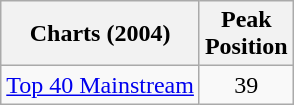<table class="wikitable">
<tr>
<th align="left">Charts (2004)</th>
<th align="center">Peak<br>Position</th>
</tr>
<tr>
<td align="left"><a href='#'>Top 40 Mainstream</a></td>
<td align="center">39</td>
</tr>
</table>
